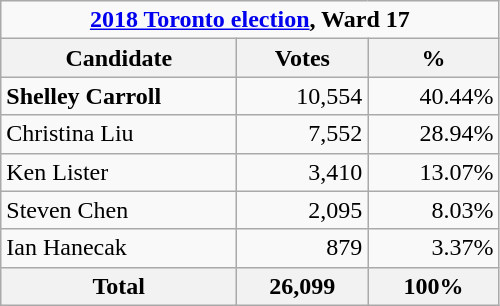<table class="wikitable">
<tr>
<td Colspan="3" align="center"><strong><a href='#'>2018 Toronto election</a>, Ward 17</strong></td>
</tr>
<tr>
<th bgcolor="#DDDDFF" width="150px">Candidate</th>
<th bgcolor="#DDDDFF" width="80px">Votes</th>
<th bgcolor="#DDDDFF" width="80px">%</th>
</tr>
<tr>
<td><strong>Shelley Carroll</strong></td>
<td align=right>10,554</td>
<td align=right>40.44%</td>
</tr>
<tr>
<td>Christina Liu</td>
<td align=right>7,552</td>
<td align=right>28.94%</td>
</tr>
<tr>
<td>Ken Lister</td>
<td align=right>3,410</td>
<td align=right>13.07%</td>
</tr>
<tr>
<td>Steven Chen</td>
<td align=right>2,095</td>
<td align=right>8.03%</td>
</tr>
<tr>
<td>Ian Hanecak</td>
<td align=right>879</td>
<td align=right>3.37%</td>
</tr>
<tr>
<th>Total</th>
<th align=right>26,099</th>
<th align=right>100%</th>
</tr>
</table>
